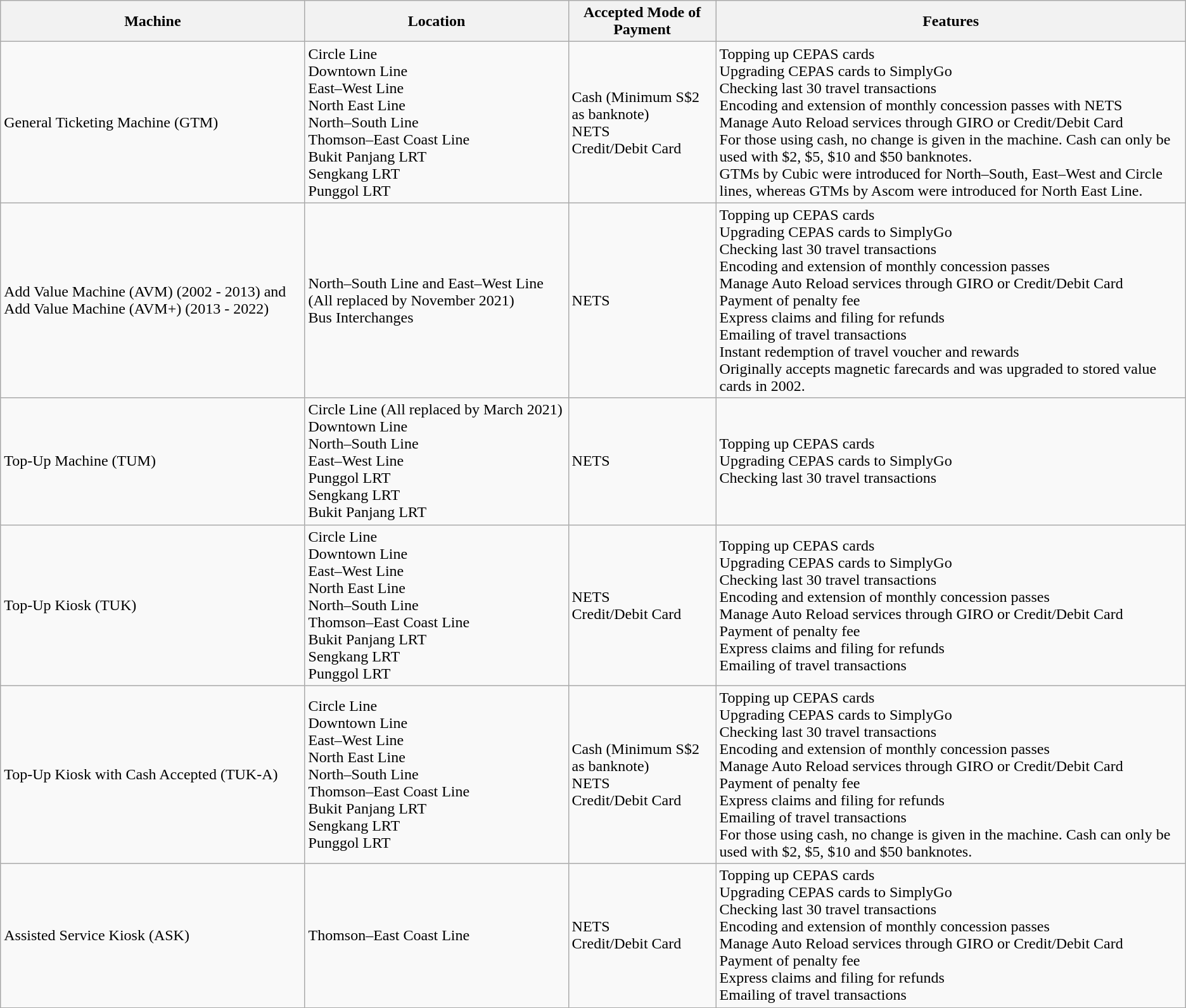<table class="wikitable" style="border-collapse:collapsed">
<tr>
<th>Machine</th>
<th>Location</th>
<th>Accepted Mode of Payment</th>
<th>Features</th>
</tr>
<tr>
<td>General Ticketing Machine (GTM)</td>
<td>Circle Line<br>Downtown Line<br>East–West Line<br>North East Line<br>North–South Line<br>Thomson–East Coast Line<br>Bukit Panjang LRT<br>Sengkang LRT<br>Punggol LRT</td>
<td>Cash (Minimum S$2 as banknote)<br>NETS<br>Credit/Debit Card</td>
<td>Topping up CEPAS cards<br>Upgrading CEPAS cards to SimplyGo<br>Checking last 30 travel transactions<br>Encoding and extension of monthly concession passes with NETS<br>Manage Auto Reload services through GIRO or Credit/Debit Card<br>For those using cash, no change is given in the machine. Cash can only be used with $2, $5, $10 and $50 banknotes.<br>GTMs by Cubic were introduced for North–South, East–West and Circle lines, whereas GTMs by Ascom were introduced for North East Line.</td>
</tr>
<tr>
<td>Add Value Machine (AVM) (2002 - 2013) and Add Value Machine (AVM+) (2013 - 2022)</td>
<td>North–South Line and East–West Line (All replaced by November 2021)<br>Bus Interchanges</td>
<td>NETS</td>
<td>Topping up CEPAS cards<br>Upgrading CEPAS cards to SimplyGo<br>Checking last 30 travel transactions<br>Encoding and extension of monthly concession passes<br>Manage Auto Reload services through GIRO or Credit/Debit Card<br>Payment of penalty fee<br>Express claims and filing for refunds<br>Emailing of travel transactions<br>Instant redemption of travel voucher and rewards<br>Originally accepts magnetic farecards and was upgraded to stored value cards in 2002.</td>
</tr>
<tr>
<td>Top-Up Machine (TUM)</td>
<td>Circle Line (All replaced by March 2021)<br>Downtown Line<br>North–South Line<br>East–West Line<br>Punggol LRT<br>Sengkang LRT<br>Bukit Panjang LRT</td>
<td>NETS</td>
<td>Topping up CEPAS cards<br>Upgrading CEPAS cards to SimplyGo<br>Checking last 30 travel transactions</td>
</tr>
<tr>
<td>Top-Up Kiosk (TUK)</td>
<td>Circle Line<br>Downtown Line<br>East–West Line<br>North East Line<br>North–South Line<br>Thomson–East Coast Line<br>Bukit Panjang LRT<br>Sengkang LRT<br>Punggol LRT</td>
<td>NETS<br>Credit/Debit Card</td>
<td>Topping up CEPAS cards<br>Upgrading CEPAS cards to SimplyGo<br>Checking last 30 travel transactions<br>Encoding and extension of monthly concession passes<br>Manage Auto Reload services through GIRO or Credit/Debit Card<br>Payment of penalty fee<br>Express claims and filing for refunds<br>Emailing of travel transactions</td>
</tr>
<tr>
<td>Top-Up Kiosk with Cash Accepted (TUK-A)</td>
<td>Circle Line<br>Downtown Line<br>East–West Line<br>North East Line<br>North–South Line<br>Thomson–East Coast Line<br>Bukit Panjang LRT<br>Sengkang LRT<br>Punggol LRT</td>
<td>Cash (Minimum S$2 as banknote)<br>NETS<br>Credit/Debit Card</td>
<td>Topping up CEPAS cards<br>Upgrading CEPAS cards to SimplyGo<br>Checking last 30 travel transactions<br>Encoding and extension of monthly concession passes<br>Manage Auto Reload services through GIRO or Credit/Debit Card<br>Payment of penalty fee<br>Express claims and filing for refunds<br>Emailing of travel transactions<br>For those using cash, no change is given in the machine. Cash can only be used with $2, $5, $10 and $50 banknotes.</td>
</tr>
<tr>
<td>Assisted Service Kiosk (ASK)</td>
<td>Thomson–East Coast Line</td>
<td>NETS<br>Credit/Debit Card</td>
<td>Topping up CEPAS cards<br>Upgrading CEPAS cards to SimplyGo<br>Checking last 30 travel transactions<br>Encoding and extension of monthly concession passes<br>Manage Auto Reload services through GIRO or Credit/Debit Card<br>Payment of penalty fee<br>Express claims and filing for refunds<br>Emailing of travel transactions</td>
</tr>
</table>
